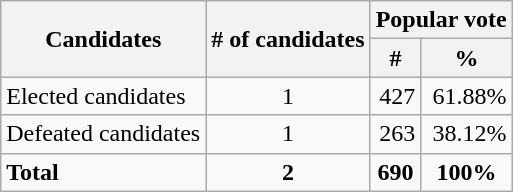<table class="wikitable">
<tr>
<th rowspan="2">Candidates</th>
<th rowspan="2"># of candidates</th>
<th colspan="2">Popular vote</th>
</tr>
<tr>
<th>#</th>
<th>%</th>
</tr>
<tr>
<td>Elected candidates</td>
<td align="center">1</td>
<td align="right">427</td>
<td align="right">61.88%</td>
</tr>
<tr>
<td>Defeated candidates</td>
<td align="center">1</td>
<td align="right">263</td>
<td align="right">38.12%</td>
</tr>
<tr>
<td><strong>Total</strong></td>
<td align="center"><strong>2</strong></td>
<td align="center"><strong>690</strong></td>
<td align="center"><strong>100%</strong></td>
</tr>
</table>
